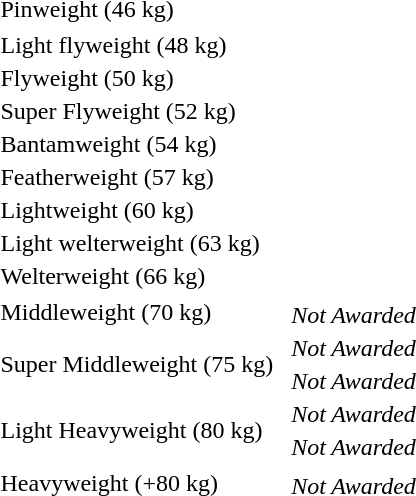<table>
<tr>
<td rowspan=2>Pinweight (46 kg)</td>
<td rowspan=2></td>
<td rowspan=2></td>
<td></td>
</tr>
<tr>
<td></td>
</tr>
<tr>
</tr>
<tr>
<td rowspan=2>Light flyweight (48 kg)</td>
<td rowspan=2></td>
<td rowspan=2></td>
<td></td>
</tr>
<tr>
<td></td>
</tr>
<tr>
<td rowspan=2>Flyweight (50 kg)</td>
<td rowspan=2></td>
<td rowspan=2></td>
<td></td>
</tr>
<tr>
<td></td>
</tr>
<tr>
<td rowspan=2>Super Flyweight (52 kg)</td>
<td rowspan=2></td>
<td rowspan=2></td>
<td></td>
</tr>
<tr>
<td></td>
</tr>
<tr>
<td rowspan=2>Bantamweight (54 kg)</td>
<td rowspan=2></td>
<td rowspan=2></td>
<td></td>
</tr>
<tr>
<td></td>
</tr>
<tr>
<td rowspan=2>Featherweight (57 kg)</td>
<td rowspan=2></td>
<td rowspan=2></td>
<td></td>
</tr>
<tr>
<td></td>
</tr>
<tr>
<td rowspan=2>Lightweight (60 kg)</td>
<td rowspan=2></td>
<td rowspan=2></td>
<td></td>
</tr>
<tr>
<td></td>
</tr>
<tr>
<td rowspan=2>Light welterweight (63 kg)</td>
<td rowspan=2></td>
<td rowspan=2></td>
<td></td>
</tr>
<tr>
<td></td>
</tr>
<tr>
<td rowspan=2>Welterweight (66 kg)</td>
<td rowspan=2></td>
<td rowspan=2></td>
<td></td>
</tr>
<tr>
<td></td>
</tr>
<tr>
<td rowspan=2>Middleweight (70 kg)<br></td>
<td rowspan=2></td>
<td rowspan=2></td>
<td></td>
</tr>
<tr>
<td><em>Not Awarded</em></td>
</tr>
<tr>
<td rowspan=2>Super Middleweight (75 kg)<br></td>
<td rowspan=2></td>
<td rowspan=2></td>
<td><em>Not Awarded</em></td>
</tr>
<tr>
<td><em>Not Awarded</em></td>
</tr>
<tr>
<td rowspan=2>Light Heavyweight (80 kg)<br></td>
<td rowspan=2></td>
<td rowspan=2></td>
<td><em>Not Awarded</em></td>
</tr>
<tr>
<td><em>Not Awarded</em></td>
</tr>
<tr>
<td rowspan=2>Heavyweight (+80 kg)<br></td>
<td rowspan=2></td>
<td rowspan=2></td>
<td></td>
</tr>
<tr>
<td><em>Not Awarded</em></td>
</tr>
</table>
